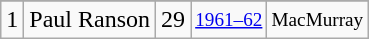<table class="wikitable">
<tr>
</tr>
<tr>
<td>1</td>
<td>Paul Ranson</td>
<td>29</td>
<td style="font-size:80%;"><a href='#'>1961–62</a></td>
<td style="font-size:80%;">MacMurray</td>
</tr>
</table>
